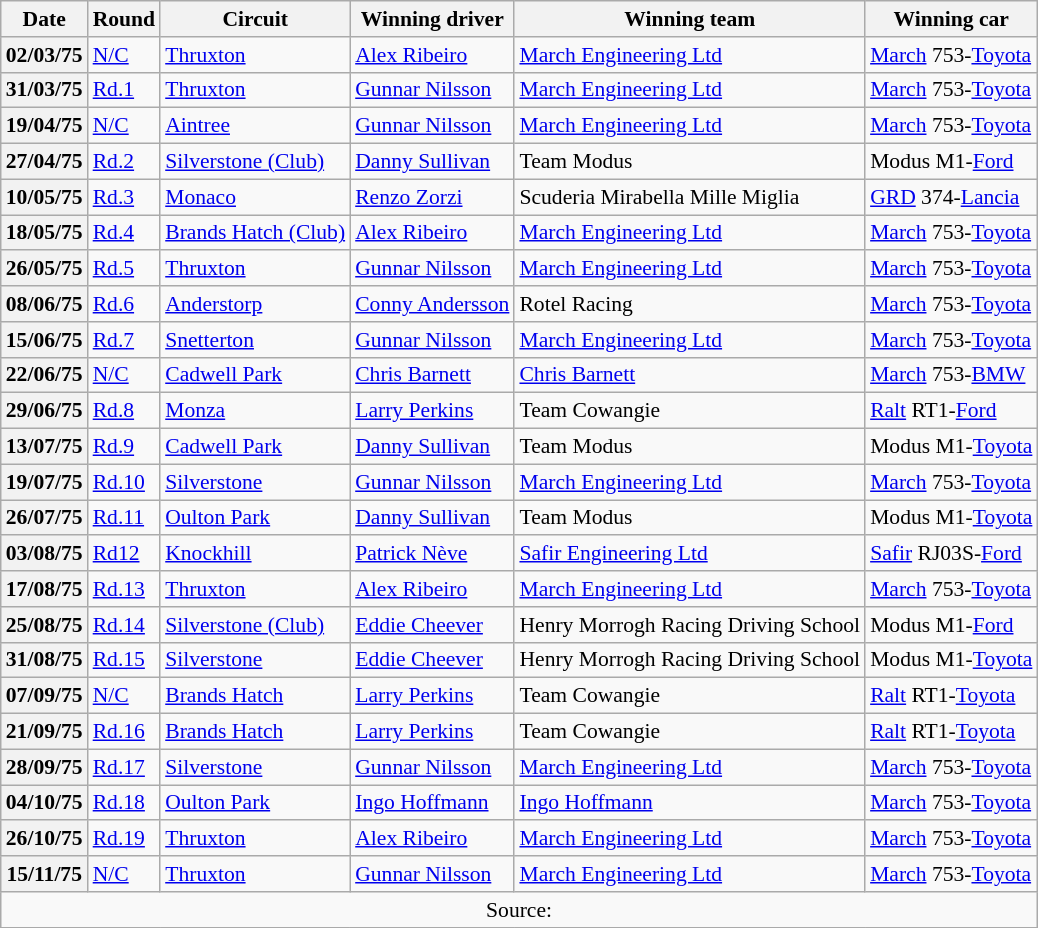<table class="wikitable" style="font-size: 90%;">
<tr>
<th>Date</th>
<th>Round</th>
<th>Circuit</th>
<th>Winning driver</th>
<th>Winning team</th>
<th>Winning car</th>
</tr>
<tr>
<th>02/03/75</th>
<td><a href='#'>N/C</a></td>
<td><a href='#'>Thruxton</a></td>
<td> <a href='#'>Alex Ribeiro</a></td>
<td><a href='#'>March Engineering Ltd</a></td>
<td><a href='#'>March</a> 753-<a href='#'>Toyota</a></td>
</tr>
<tr>
<th>31/03/75</th>
<td><a href='#'>Rd.1</a></td>
<td> <a href='#'>Thruxton</a></td>
<td> <a href='#'>Gunnar Nilsson</a></td>
<td><a href='#'>March Engineering Ltd</a></td>
<td><a href='#'>March</a> 753-<a href='#'>Toyota</a></td>
</tr>
<tr>
<th>19/04/75</th>
<td><a href='#'>N/C</a></td>
<td> <a href='#'>Aintree</a></td>
<td> <a href='#'>Gunnar Nilsson</a></td>
<td><a href='#'>March Engineering Ltd</a></td>
<td><a href='#'>March</a> 753-<a href='#'>Toyota</a></td>
</tr>
<tr>
<th>27/04/75</th>
<td><a href='#'>Rd.2</a></td>
<td> <a href='#'>Silverstone (Club)</a></td>
<td> <a href='#'>Danny Sullivan</a></td>
<td>Team Modus</td>
<td>Modus M1-<a href='#'>Ford</a></td>
</tr>
<tr>
<th>10/05/75</th>
<td><a href='#'>Rd.3</a></td>
<td> <a href='#'>Monaco</a></td>
<td> <a href='#'>Renzo Zorzi</a></td>
<td>Scuderia Mirabella Mille Miglia</td>
<td><a href='#'>GRD</a> 374-<a href='#'>Lancia</a></td>
</tr>
<tr>
<th>18/05/75</th>
<td><a href='#'>Rd.4</a></td>
<td> <a href='#'>Brands Hatch (Club)</a></td>
<td> <a href='#'>Alex Ribeiro</a></td>
<td><a href='#'>March Engineering Ltd</a></td>
<td><a href='#'>March</a> 753-<a href='#'>Toyota</a></td>
</tr>
<tr>
<th>26/05/75</th>
<td><a href='#'>Rd.5</a></td>
<td> <a href='#'>Thruxton</a></td>
<td> <a href='#'>Gunnar Nilsson</a></td>
<td><a href='#'>March Engineering Ltd</a></td>
<td><a href='#'>March</a> 753-<a href='#'>Toyota</a></td>
</tr>
<tr>
<th>08/06/75</th>
<td><a href='#'>Rd.6</a></td>
<td> <a href='#'>Anderstorp</a></td>
<td> <a href='#'>Conny Andersson</a></td>
<td>Rotel Racing</td>
<td><a href='#'>March</a> 753-<a href='#'>Toyota</a></td>
</tr>
<tr>
<th>15/06/75</th>
<td><a href='#'>Rd.7</a></td>
<td> <a href='#'>Snetterton</a></td>
<td> <a href='#'>Gunnar Nilsson</a></td>
<td><a href='#'>March Engineering Ltd</a></td>
<td><a href='#'>March</a> 753-<a href='#'>Toyota</a></td>
</tr>
<tr>
<th>22/06/75</th>
<td><a href='#'>N/C</a></td>
<td> <a href='#'>Cadwell Park</a></td>
<td> <a href='#'>Chris Barnett</a></td>
<td><a href='#'>Chris Barnett</a></td>
<td><a href='#'>March</a> 753-<a href='#'>BMW</a></td>
</tr>
<tr>
<th>29/06/75</th>
<td><a href='#'>Rd.8</a></td>
<td> <a href='#'>Monza</a></td>
<td> <a href='#'>Larry Perkins</a></td>
<td>Team Cowangie</td>
<td><a href='#'>Ralt</a> RT1-<a href='#'>Ford</a></td>
</tr>
<tr>
<th>13/07/75</th>
<td><a href='#'>Rd.9</a></td>
<td> <a href='#'>Cadwell Park</a></td>
<td> <a href='#'>Danny Sullivan</a></td>
<td>Team Modus</td>
<td>Modus M1-<a href='#'>Toyota</a></td>
</tr>
<tr>
<th>19/07/75</th>
<td><a href='#'>Rd.10</a></td>
<td> <a href='#'>Silverstone</a></td>
<td> <a href='#'>Gunnar Nilsson</a></td>
<td><a href='#'>March Engineering Ltd</a></td>
<td><a href='#'>March</a> 753-<a href='#'>Toyota</a></td>
</tr>
<tr>
<th>26/07/75</th>
<td><a href='#'>Rd.11</a></td>
<td> <a href='#'>Oulton Park</a></td>
<td> <a href='#'>Danny Sullivan</a></td>
<td>Team Modus</td>
<td>Modus M1-<a href='#'>Toyota</a></td>
</tr>
<tr>
<th>03/08/75</th>
<td><a href='#'>Rd12</a></td>
<td> <a href='#'>Knockhill</a></td>
<td> <a href='#'>Patrick Nève</a></td>
<td><a href='#'>Safir Engineering Ltd</a></td>
<td><a href='#'>Safir</a> RJ03S-<a href='#'>Ford</a></td>
</tr>
<tr>
<th>17/08/75</th>
<td><a href='#'>Rd.13</a></td>
<td> <a href='#'>Thruxton</a></td>
<td> <a href='#'>Alex Ribeiro</a></td>
<td><a href='#'>March Engineering Ltd</a></td>
<td><a href='#'>March</a> 753-<a href='#'>Toyota</a></td>
</tr>
<tr>
<th>25/08/75</th>
<td><a href='#'>Rd.14</a></td>
<td> <a href='#'>Silverstone (Club)</a></td>
<td> <a href='#'>Eddie Cheever</a></td>
<td>Henry Morrogh Racing Driving School</td>
<td>Modus M1-<a href='#'>Ford</a></td>
</tr>
<tr>
<th>31/08/75</th>
<td><a href='#'>Rd.15</a></td>
<td> <a href='#'>Silverstone</a></td>
<td> <a href='#'>Eddie Cheever</a></td>
<td>Henry Morrogh Racing Driving School</td>
<td>Modus M1-<a href='#'>Toyota</a></td>
</tr>
<tr>
<th>07/09/75</th>
<td><a href='#'>N/C</a></td>
<td> <a href='#'>Brands Hatch</a></td>
<td> <a href='#'>Larry Perkins</a></td>
<td>Team Cowangie</td>
<td><a href='#'>Ralt</a> RT1-<a href='#'>Toyota</a></td>
</tr>
<tr>
<th>21/09/75</th>
<td><a href='#'>Rd.16</a></td>
<td> <a href='#'>Brands Hatch</a></td>
<td> <a href='#'>Larry Perkins</a></td>
<td>Team Cowangie</td>
<td><a href='#'>Ralt</a> RT1-<a href='#'>Toyota</a></td>
</tr>
<tr>
<th>28/09/75</th>
<td><a href='#'>Rd.17</a></td>
<td> <a href='#'>Silverstone</a></td>
<td> <a href='#'>Gunnar Nilsson</a></td>
<td><a href='#'>March Engineering Ltd</a></td>
<td><a href='#'>March</a> 753-<a href='#'>Toyota</a></td>
</tr>
<tr>
<th>04/10/75</th>
<td><a href='#'>Rd.18</a></td>
<td> <a href='#'>Oulton Park</a></td>
<td> <a href='#'>Ingo Hoffmann</a></td>
<td><a href='#'>Ingo Hoffmann</a></td>
<td><a href='#'>March</a> 753-<a href='#'>Toyota</a></td>
</tr>
<tr>
<th>26/10/75</th>
<td><a href='#'>Rd.19</a></td>
<td><a href='#'>Thruxton</a></td>
<td> <a href='#'>Alex Ribeiro</a></td>
<td><a href='#'>March Engineering Ltd</a></td>
<td><a href='#'>March</a> 753-<a href='#'>Toyota</a></td>
</tr>
<tr>
<th>15/11/75</th>
<td><a href='#'>N/C</a></td>
<td><a href='#'>Thruxton</a></td>
<td> <a href='#'>Gunnar Nilsson</a></td>
<td><a href='#'>March Engineering Ltd</a></td>
<td><a href='#'>March</a> 753-<a href='#'>Toyota</a></td>
</tr>
<tr>
<td colspan=6 align=center>Source:</td>
</tr>
<tr>
</tr>
</table>
